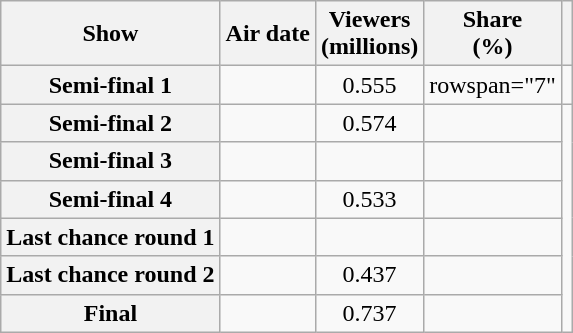<table class="wikitable plainrowheaders sortable" style="text-align:center">
<tr>
<th scope="col" class="unsortable">Show</th>
<th scope="col">Air date</th>
<th scope="col">Viewers<br>(millions)</th>
<th scope="col">Share<br>(%)</th>
<th scope="col" class="unsortable"></th>
</tr>
<tr>
<th scope="row">Semi-final 1</th>
<td></td>
<td>0.555</td>
<td>rowspan="7" </td>
<td></td>
</tr>
<tr>
<th scope="row">Semi-final 2</th>
<td></td>
<td>0.574</td>
<td></td>
</tr>
<tr>
<th scope="row">Semi-final 3</th>
<td></td>
<td></td>
<td></td>
</tr>
<tr>
<th scope="row">Semi-final 4</th>
<td></td>
<td>0.533</td>
<td></td>
</tr>
<tr>
<th scope="row">Last chance round 1</th>
<td></td>
<td></td>
<td></td>
</tr>
<tr>
<th scope="row">Last chance round 2</th>
<td></td>
<td>0.437</td>
<td></td>
</tr>
<tr>
<th scope="row">Final</th>
<td></td>
<td>0.737</td>
<td></td>
</tr>
</table>
